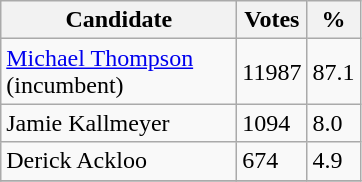<table class="wikitable">
<tr>
<th bgcolor="#DDDDFF" width="150px">Candidate</th>
<th bgcolor="#DDDDFF">Votes</th>
<th bgcolor="#DDDDFF">%</th>
</tr>
<tr>
<td><a href='#'>Michael Thompson</a> (incumbent)</td>
<td>11987</td>
<td>87.1</td>
</tr>
<tr>
<td>Jamie Kallmeyer</td>
<td>1094</td>
<td>8.0</td>
</tr>
<tr>
<td>Derick Ackloo</td>
<td>674</td>
<td>4.9</td>
</tr>
<tr>
</tr>
</table>
